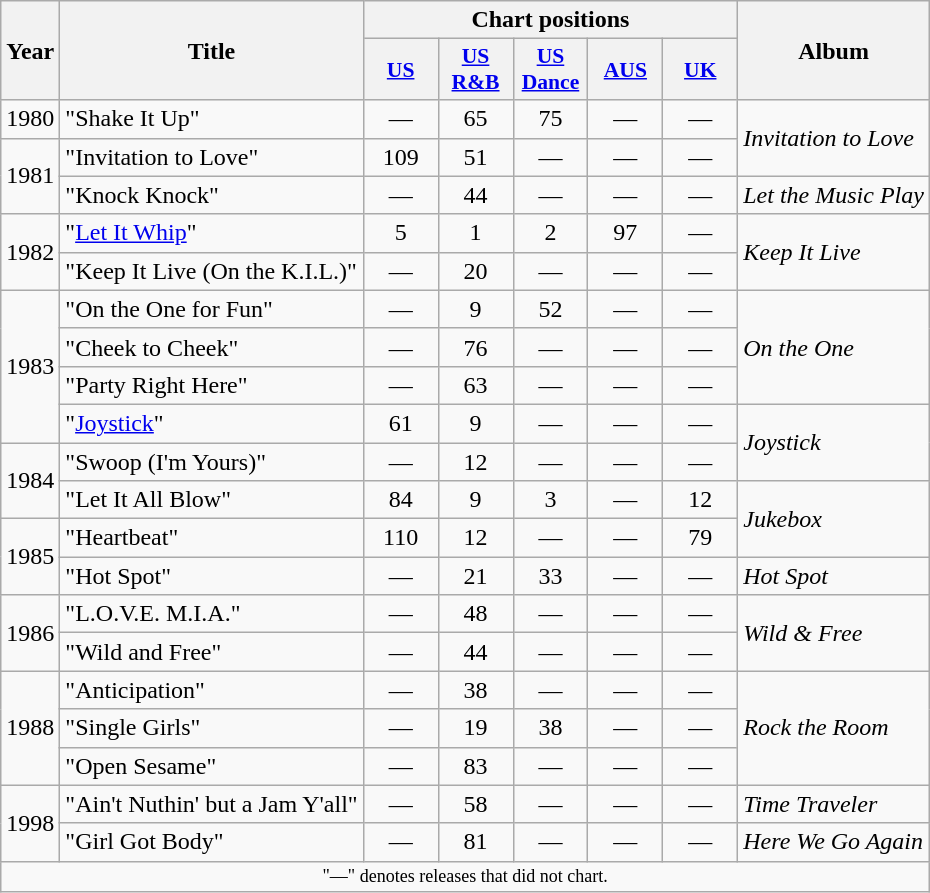<table class="wikitable">
<tr>
<th align="center" rowspan="2">Year</th>
<th align="center" rowspan="2">Title</th>
<th align="center" colspan="5">Chart positions</th>
<th align="center" rowspan="2">Album</th>
</tr>
<tr>
<th scope="col" style="width:3em;font-size:90%;"><a href='#'>US</a><br></th>
<th scope="col" style="width:3em;font-size:90%;"><a href='#'>US<br>R&B</a><br></th>
<th scope="col" style="width:3em;font-size:90%;"><a href='#'>US<br>Dance</a><br></th>
<th scope="col" style="width:3em;font-size:90%;"><a href='#'>AUS</a><br></th>
<th scope="col" style="width:3em;font-size:90%;"><a href='#'>UK</a><br></th>
</tr>
<tr>
<td align="center">1980</td>
<td>"Shake It Up"</td>
<td align="center">—</td>
<td align="center">65</td>
<td align="center">75</td>
<td align="center">—</td>
<td align="center">—</td>
<td rowspan="2"><em>Invitation to Love</em></td>
</tr>
<tr>
<td align="center" rowspan="2">1981</td>
<td>"Invitation to Love"</td>
<td align="center">109</td>
<td align="center">51</td>
<td align="center">—</td>
<td align="center">—</td>
<td align="center">—</td>
</tr>
<tr>
<td>"Knock Knock"</td>
<td align="center">—</td>
<td align="center">44</td>
<td align="center">—</td>
<td align="center">—</td>
<td align="center">—</td>
<td><em>Let the Music Play</em></td>
</tr>
<tr>
<td align="center" rowspan="2">1982</td>
<td>"<a href='#'>Let It Whip</a>"</td>
<td align="center">5</td>
<td align="center">1</td>
<td align="center">2</td>
<td align="center">97</td>
<td align="center">—</td>
<td rowspan="2"><em>Keep It Live</em></td>
</tr>
<tr>
<td>"Keep It Live (On the K.I.L.)"</td>
<td align="center">—</td>
<td align="center">20</td>
<td align="center">—</td>
<td align="center">—</td>
<td align="center">—</td>
</tr>
<tr>
<td align="center" rowspan="4">1983</td>
<td>"On the One for Fun"</td>
<td align="center">—</td>
<td align="center">9</td>
<td align="center">52</td>
<td align="center">—</td>
<td align="center">—</td>
<td rowspan="3"><em>On the One</em></td>
</tr>
<tr>
<td>"Cheek to Cheek"</td>
<td align="center">—</td>
<td align="center">76</td>
<td align="center">—</td>
<td align="center">—</td>
<td align="center">—</td>
</tr>
<tr>
<td>"Party Right Here"</td>
<td align="center">—</td>
<td align="center">63</td>
<td align="center">—</td>
<td align="center">—</td>
<td align="center">—</td>
</tr>
<tr>
<td>"<a href='#'>Joystick</a>"</td>
<td align="center">61</td>
<td align="center">9</td>
<td align="center">—</td>
<td align="center">—</td>
<td align="center">—</td>
<td rowspan="2"><em>Joystick</em></td>
</tr>
<tr>
<td align="center" rowspan="2">1984</td>
<td>"Swoop (I'm Yours)"</td>
<td align="center">—</td>
<td align="center">12</td>
<td align="center">—</td>
<td align="center">—</td>
<td align="center">—</td>
</tr>
<tr>
<td>"Let It All Blow"</td>
<td align="center">84</td>
<td align="center">9</td>
<td align="center">3</td>
<td align="center">—</td>
<td align="center">12</td>
<td rowspan="2"><em>Jukebox</em></td>
</tr>
<tr>
<td align="center" rowspan="2">1985</td>
<td>"Heartbeat"</td>
<td align="center">110</td>
<td align="center">12</td>
<td align="center">—</td>
<td align="center">—</td>
<td align="center">79</td>
</tr>
<tr>
<td>"Hot Spot"</td>
<td align="center">—</td>
<td align="center">21</td>
<td align="center">33</td>
<td align="center">—</td>
<td align="center">—</td>
<td><em>Hot Spot</em></td>
</tr>
<tr>
<td align="center" rowspan="2">1986</td>
<td>"L.O.V.E. M.I.A."</td>
<td align="center">—</td>
<td align="center">48</td>
<td align="center">—</td>
<td align="center">—</td>
<td align="center">—</td>
<td rowspan="2"><em>Wild & Free</em></td>
</tr>
<tr>
<td>"Wild and Free"</td>
<td align="center">—</td>
<td align="center">44</td>
<td align="center">—</td>
<td align="center">—</td>
<td align="center">—</td>
</tr>
<tr>
<td align="center" rowspan="3">1988</td>
<td>"Anticipation"</td>
<td align="center">—</td>
<td align="center">38</td>
<td align="center">—</td>
<td align="center">—</td>
<td align="center">—</td>
<td rowspan="3"><em>Rock the Room</em></td>
</tr>
<tr>
<td>"Single Girls"</td>
<td align="center">—</td>
<td align="center">19</td>
<td align="center">38</td>
<td align="center">—</td>
<td align="center">—</td>
</tr>
<tr>
<td>"Open Sesame"</td>
<td align="center">—</td>
<td align="center">83</td>
<td align="center">—</td>
<td align="center">—</td>
<td align="center">—</td>
</tr>
<tr>
<td align="center" rowspan="2">1998</td>
<td>"Ain't Nuthin' but a Jam Y'all"</td>
<td align="center">—</td>
<td align="center">58</td>
<td align="center">—</td>
<td align="center">—</td>
<td align="center">—</td>
<td><em>Time Traveler</em></td>
</tr>
<tr>
<td>"Girl Got Body"</td>
<td align="center">—</td>
<td align="center">81</td>
<td align="center">—</td>
<td align="center">—</td>
<td align="center">—</td>
<td><em>Here We Go Again</em></td>
</tr>
<tr>
<td colspan="8" style="text-align:center; font-size:9pt;">"—" denotes releases that did not chart.</td>
</tr>
</table>
